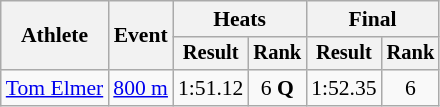<table class="wikitable" style="font-size:90%">
<tr>
<th rowspan=2>Athlete</th>
<th rowspan=2>Event</th>
<th colspan=2>Heats</th>
<th colspan=2>Final</th>
</tr>
<tr style="font-size:95%">
<th>Result</th>
<th>Rank</th>
<th>Result</th>
<th>Rank</th>
</tr>
<tr align=center>
<td align=left><a href='#'>Tom Elmer</a></td>
<td align=left><a href='#'>800 m</a></td>
<td>1:51.12</td>
<td>6 <strong>Q</strong></td>
<td>1:52.35</td>
<td>6</td>
</tr>
</table>
